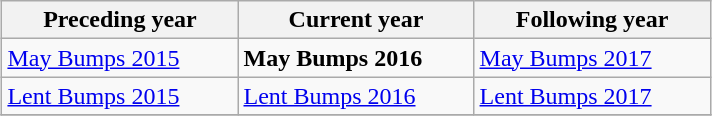<table class="wikitable" style="margin: 1em auto;">
<tr>
<th width=150>Preceding year</th>
<th width=150>Current year</th>
<th width=150>Following year</th>
</tr>
<tr>
<td><a href='#'>May Bumps 2015</a></td>
<td><strong>May Bumps 2016</strong></td>
<td><a href='#'>May Bumps 2017</a></td>
</tr>
<tr>
<td><a href='#'>Lent Bumps 2015</a></td>
<td><a href='#'>Lent Bumps 2016</a></td>
<td><a href='#'>Lent Bumps 2017</a></td>
</tr>
<tr>
</tr>
</table>
